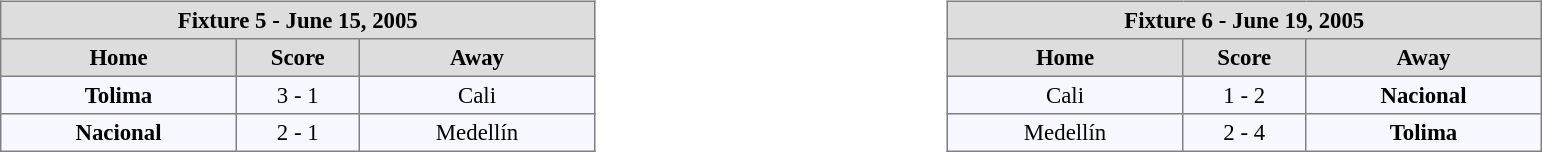<table width=100%>
<tr>
<td valign=top width=50% align=left><br><table align=center bgcolor="#f7f8ff" cellpadding="3" cellspacing="0" border="1" style="font-size: 95%; border: gray solid 1px; border-collapse: collapse;">
<tr align=center bgcolor=#DDDDDD style="color:black;">
<th colspan=3 align=center>Fixture 5 - June 15, 2005</th>
</tr>
<tr align=center bgcolor=#DDDDDD style="color:black;">
<th width="150">Home</th>
<th width="75">Score</th>
<th width="150">Away</th>
</tr>
<tr align=center>
<td><strong>Tolima</strong></td>
<td>3 - 1</td>
<td>Cali</td>
</tr>
<tr align=center>
<td><strong>Nacional</strong></td>
<td>2 - 1</td>
<td>Medellín</td>
</tr>
</table>
</td>
<td valign=top width=50% align=left><br><table align=center bgcolor="#f7f8ff" cellpadding="3" cellspacing="0" border="1" style="font-size: 95%; border: gray solid 1px; border-collapse: collapse;">
<tr align=center bgcolor=#DDDDDD style="color:black;">
<th colspan=3 align=center>Fixture 6 - June 19, 2005</th>
</tr>
<tr align=center bgcolor=#DDDDDD style="color:black;">
<th width="150">Home</th>
<th width="75">Score</th>
<th width="150">Away</th>
</tr>
<tr align=center>
<td>Cali</td>
<td>1 - 2</td>
<td><strong>Nacional</strong></td>
</tr>
<tr align=center>
<td>Medellín</td>
<td>2 - 4</td>
<td><strong>Tolima</strong></td>
</tr>
</table>
</td>
</tr>
</table>
